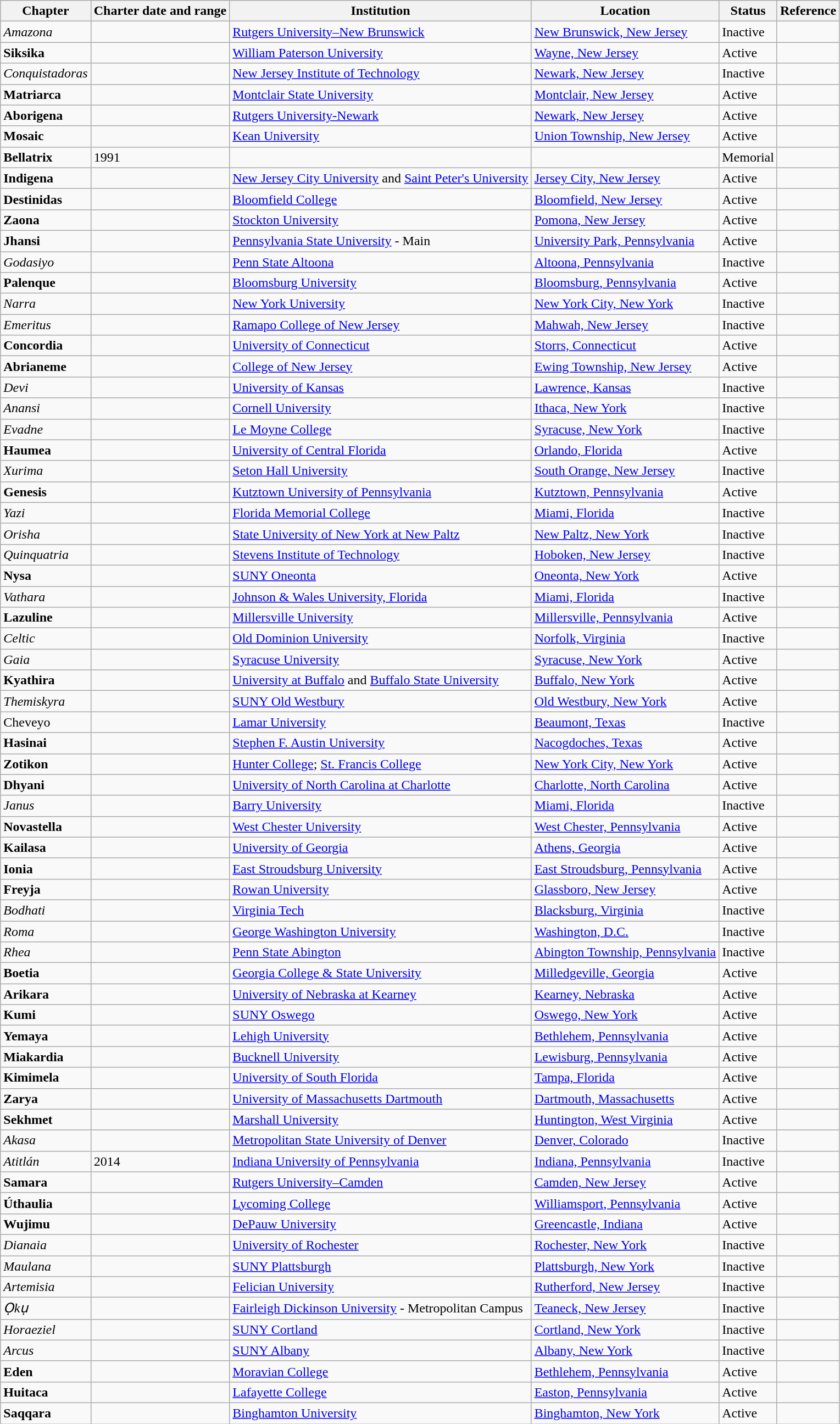<table class="wikitable sortable collapsible">
<tr>
<th>Chapter</th>
<th>Charter date and range</th>
<th>Institution</th>
<th>Location</th>
<th>Status</th>
<th>Reference</th>
</tr>
<tr>
<td><em>Amazona</em></td>
<td></td>
<td><a href='#'>Rutgers University–New Brunswick</a></td>
<td><a href='#'>New Brunswick, New Jersey</a></td>
<td>Inactive</td>
<td></td>
</tr>
<tr>
<td><strong>Siksika</strong></td>
<td></td>
<td><a href='#'>William Paterson University</a></td>
<td><a href='#'>Wayne, New Jersey</a></td>
<td>Active</td>
<td></td>
</tr>
<tr>
<td><em>Conquistadoras</em></td>
<td></td>
<td><a href='#'>New Jersey Institute of Technology</a></td>
<td><a href='#'>Newark, New Jersey</a></td>
<td>Inactive</td>
<td></td>
</tr>
<tr>
<td><strong>Matriarca</strong></td>
<td></td>
<td><a href='#'>Montclair State University</a></td>
<td><a href='#'>Montclair, New Jersey</a></td>
<td>Active</td>
<td></td>
</tr>
<tr>
<td><strong>Aborigena</strong></td>
<td></td>
<td><a href='#'>Rutgers University-Newark</a></td>
<td><a href='#'>Newark, New Jersey</a></td>
<td>Active</td>
<td></td>
</tr>
<tr>
<td><strong>Mosaic</strong></td>
<td></td>
<td><a href='#'>Kean University</a></td>
<td><a href='#'>Union Township, New Jersey</a></td>
<td>Active</td>
<td></td>
</tr>
<tr>
<td><strong>Bellatrix</strong></td>
<td>1991</td>
<td></td>
<td></td>
<td>Memorial</td>
<td></td>
</tr>
<tr>
<td><strong>Indigena</strong></td>
<td></td>
<td><a href='#'>New Jersey City University</a> and <a href='#'>Saint Peter's University</a></td>
<td><a href='#'>Jersey City, New Jersey</a></td>
<td>Active</td>
<td></td>
</tr>
<tr>
<td><strong>Destinidas</strong></td>
<td></td>
<td><a href='#'>Bloomfield College</a></td>
<td><a href='#'>Bloomfield, New Jersey</a></td>
<td>Active</td>
<td></td>
</tr>
<tr>
<td><strong>Zaona</strong></td>
<td></td>
<td><a href='#'>Stockton University</a></td>
<td><a href='#'>Pomona, New Jersey</a></td>
<td>Active</td>
<td></td>
</tr>
<tr>
<td><strong>Jhansi</strong></td>
<td></td>
<td><a href='#'>Pennsylvania State University</a> - Main</td>
<td><a href='#'>University Park, Pennsylvania</a></td>
<td>Active</td>
<td></td>
</tr>
<tr>
<td><em>Godasiyo</em></td>
<td></td>
<td><a href='#'>Penn State Altoona</a></td>
<td><a href='#'>Altoona, Pennsylvania</a></td>
<td>Inactive</td>
<td></td>
</tr>
<tr>
<td><strong>Palenque</strong></td>
<td></td>
<td><a href='#'>Bloomsburg University</a></td>
<td><a href='#'>Bloomsburg, Pennsylvania</a></td>
<td>Active</td>
<td></td>
</tr>
<tr>
<td><em>Narra</em></td>
<td></td>
<td><a href='#'>New York University</a></td>
<td><a href='#'>New York City, New York</a></td>
<td>Inactive</td>
<td></td>
</tr>
<tr>
<td><em>Emeritus</em></td>
<td></td>
<td><a href='#'>Ramapo College of New Jersey</a></td>
<td><a href='#'>Mahwah, New Jersey</a></td>
<td>Inactive</td>
<td></td>
</tr>
<tr>
<td><strong>Concordia</strong></td>
<td></td>
<td><a href='#'>University of Connecticut</a></td>
<td><a href='#'>Storrs, Connecticut</a></td>
<td>Active</td>
<td></td>
</tr>
<tr>
<td><strong>Abrianeme</strong></td>
<td></td>
<td><a href='#'>College of New Jersey</a></td>
<td><a href='#'>Ewing Township, New Jersey</a></td>
<td>Active</td>
<td></td>
</tr>
<tr>
<td><em>Devi</em></td>
<td></td>
<td><a href='#'>University of Kansas</a></td>
<td><a href='#'>Lawrence, Kansas</a></td>
<td>Inactive</td>
<td></td>
</tr>
<tr>
<td><em>Anansi</em></td>
<td></td>
<td><a href='#'>Cornell University</a></td>
<td><a href='#'>Ithaca, New York</a></td>
<td>Inactive</td>
<td></td>
</tr>
<tr>
<td><em>Evadne</em></td>
<td></td>
<td><a href='#'>Le Moyne College</a></td>
<td><a href='#'>Syracuse, New York</a></td>
<td>Inactive</td>
<td></td>
</tr>
<tr>
<td><strong>Haumea</strong></td>
<td></td>
<td><a href='#'>University of Central Florida</a></td>
<td><a href='#'>Orlando, Florida</a></td>
<td>Active</td>
<td></td>
</tr>
<tr>
<td><em>Xurima</em></td>
<td></td>
<td><a href='#'>Seton Hall University</a></td>
<td><a href='#'>South Orange, New Jersey</a></td>
<td>Inactive</td>
<td></td>
</tr>
<tr>
<td><strong>Genesis</strong></td>
<td></td>
<td><a href='#'>Kutztown University of Pennsylvania</a></td>
<td><a href='#'>Kutztown, Pennsylvania</a></td>
<td>Active</td>
<td></td>
</tr>
<tr>
<td><em>Yazi</em></td>
<td></td>
<td><a href='#'>Florida Memorial College</a></td>
<td><a href='#'>Miami, Florida</a></td>
<td>Inactive</td>
<td></td>
</tr>
<tr>
<td><em>Orisha</em></td>
<td></td>
<td><a href='#'>State University of New York at New Paltz</a></td>
<td><a href='#'>New Paltz, New York</a></td>
<td>Inactive</td>
<td></td>
</tr>
<tr>
<td><em>Quinquatria</em></td>
<td></td>
<td><a href='#'>Stevens Institute of Technology</a></td>
<td><a href='#'>Hoboken, New Jersey</a></td>
<td>Inactive</td>
<td></td>
</tr>
<tr>
<td><strong>Nysa</strong></td>
<td></td>
<td><a href='#'>SUNY Oneonta</a></td>
<td><a href='#'>Oneonta, New York</a></td>
<td>Active</td>
<td></td>
</tr>
<tr>
<td><em>Vathara</em></td>
<td></td>
<td><a href='#'>Johnson & Wales University, Florida</a></td>
<td><a href='#'>Miami, Florida</a></td>
<td>Inactive</td>
<td></td>
</tr>
<tr>
<td><strong>Lazuline</strong></td>
<td></td>
<td><a href='#'>Millersville University</a></td>
<td><a href='#'>Millersville, Pennsylvania</a></td>
<td>Active</td>
<td></td>
</tr>
<tr>
<td><em>Celtic</em></td>
<td></td>
<td><a href='#'>Old Dominion University</a></td>
<td><a href='#'>Norfolk, Virginia</a></td>
<td>Inactive</td>
<td></td>
</tr>
<tr>
<td><em>Gaia</em></td>
<td></td>
<td><a href='#'>Syracuse University</a></td>
<td><a href='#'>Syracuse, New York</a></td>
<td>Active</td>
<td></td>
</tr>
<tr>
<td><strong>Kyathira</strong></td>
<td></td>
<td><a href='#'>University at Buffalo</a> and <a href='#'>Buffalo State University</a></td>
<td><a href='#'>Buffalo, New York</a></td>
<td>Active</td>
<td></td>
</tr>
<tr>
<td><em>Themiskyra</em></td>
<td></td>
<td><a href='#'>SUNY Old Westbury</a></td>
<td><a href='#'>Old Westbury, New York</a></td>
<td>Active</td>
<td></td>
</tr>
<tr>
<td>Cheveyo</td>
<td></td>
<td><a href='#'>Lamar University</a></td>
<td><a href='#'>Beaumont, Texas</a></td>
<td>Inactive</td>
<td></td>
</tr>
<tr>
<td><strong>Hasinai</strong></td>
<td></td>
<td><a href='#'>Stephen F. Austin University</a></td>
<td><a href='#'>Nacogdoches, Texas</a></td>
<td>Active</td>
<td></td>
</tr>
<tr>
<td><strong>Zotikon</strong></td>
<td></td>
<td><a href='#'>Hunter College</a>; <a href='#'>St. Francis College</a></td>
<td><a href='#'>New York City, New York</a></td>
<td>Active</td>
<td></td>
</tr>
<tr>
<td><strong>Dhyani</strong></td>
<td></td>
<td><a href='#'>University of North Carolina at Charlotte</a></td>
<td><a href='#'>Charlotte, North Carolina</a></td>
<td>Active</td>
<td></td>
</tr>
<tr>
<td><em>Janus</em></td>
<td></td>
<td><a href='#'>Barry University</a></td>
<td><a href='#'>Miami, Florida</a></td>
<td>Inactive</td>
<td></td>
</tr>
<tr>
<td><strong>Novastella</strong></td>
<td></td>
<td><a href='#'>West Chester University</a></td>
<td><a href='#'>West Chester, Pennsylvania</a></td>
<td>Active</td>
<td></td>
</tr>
<tr>
<td><strong>Kailasa</strong></td>
<td></td>
<td><a href='#'>University of Georgia</a></td>
<td><a href='#'>Athens, Georgia</a></td>
<td>Active</td>
<td></td>
</tr>
<tr>
<td><strong>Ionia</strong></td>
<td></td>
<td><a href='#'>East Stroudsburg University</a></td>
<td><a href='#'>East Stroudsburg, Pennsylvania</a></td>
<td>Active</td>
<td></td>
</tr>
<tr>
<td><strong>Freyja</strong></td>
<td></td>
<td><a href='#'>Rowan University</a></td>
<td><a href='#'>Glassboro, New Jersey</a></td>
<td>Active</td>
<td></td>
</tr>
<tr>
<td><em>Bodhati</em></td>
<td></td>
<td><a href='#'>Virginia Tech</a></td>
<td><a href='#'>Blacksburg, Virginia</a></td>
<td>Inactive</td>
<td></td>
</tr>
<tr>
<td><em>Roma</em></td>
<td></td>
<td><a href='#'>George Washington University</a></td>
<td><a href='#'>Washington, D.C.</a></td>
<td>Inactive</td>
<td></td>
</tr>
<tr>
<td><em>Rhea</em></td>
<td></td>
<td><a href='#'>Penn State Abington</a></td>
<td><a href='#'>Abington Township, Pennsylvania</a></td>
<td>Inactive</td>
<td></td>
</tr>
<tr>
<td><strong>Boetia</strong></td>
<td></td>
<td><a href='#'>Georgia College & State University</a></td>
<td><a href='#'>Milledgeville, Georgia</a></td>
<td>Active</td>
<td></td>
</tr>
<tr>
<td><strong>Arikara</strong></td>
<td></td>
<td><a href='#'>University of Nebraska at Kearney</a></td>
<td><a href='#'>Kearney, Nebraska</a></td>
<td>Active</td>
<td></td>
</tr>
<tr>
<td><strong>Kumi</strong></td>
<td></td>
<td><a href='#'>SUNY Oswego</a></td>
<td><a href='#'>Oswego, New York</a></td>
<td>Active</td>
<td></td>
</tr>
<tr>
<td><strong>Yemaya</strong></td>
<td></td>
<td><a href='#'>Lehigh University</a></td>
<td><a href='#'>Bethlehem, Pennsylvania</a></td>
<td>Active</td>
<td></td>
</tr>
<tr>
<td><strong>Miakardia</strong></td>
<td></td>
<td><a href='#'>Bucknell University</a></td>
<td><a href='#'>Lewisburg, Pennsylvania</a></td>
<td>Active</td>
<td></td>
</tr>
<tr>
<td><strong>Kimimela</strong></td>
<td></td>
<td><a href='#'>University of South Florida</a></td>
<td><a href='#'>Tampa, Florida</a></td>
<td>Active</td>
<td></td>
</tr>
<tr>
<td><strong>Zarya</strong></td>
<td></td>
<td><a href='#'>University of Massachusetts Dartmouth</a></td>
<td><a href='#'>Dartmouth, Massachusetts</a></td>
<td>Active</td>
<td></td>
</tr>
<tr>
<td><strong>Sekhmet</strong></td>
<td></td>
<td><a href='#'>Marshall University</a></td>
<td><a href='#'>Huntington, West Virginia</a></td>
<td>Active</td>
<td></td>
</tr>
<tr>
<td><em>Akasa</em></td>
<td></td>
<td><a href='#'>Metropolitan State University of Denver</a></td>
<td><a href='#'>Denver, Colorado</a></td>
<td>Inactive</td>
<td></td>
</tr>
<tr>
<td><em>Atitlán</em></td>
<td>2014</td>
<td><a href='#'>Indiana University of Pennsylvania</a></td>
<td><a href='#'>Indiana, Pennsylvania</a></td>
<td>Inactive</td>
<td></td>
</tr>
<tr>
<td><strong>Samara</strong></td>
<td></td>
<td><a href='#'>Rutgers University–Camden</a></td>
<td><a href='#'>Camden, New Jersey</a></td>
<td>Active</td>
<td></td>
</tr>
<tr>
<td><strong>Úthaulia</strong></td>
<td></td>
<td><a href='#'>Lycoming College</a></td>
<td><a href='#'>Williamsport, Pennsylvania</a></td>
<td>Active</td>
<td></td>
</tr>
<tr>
<td><strong>Wujimu</strong></td>
<td></td>
<td><a href='#'>DePauw University</a></td>
<td><a href='#'>Greencastle, Indiana</a></td>
<td>Active</td>
<td></td>
</tr>
<tr>
<td><em>Dianaia</em></td>
<td></td>
<td><a href='#'>University of Rochester</a></td>
<td><a href='#'>Rochester, New York</a></td>
<td>Inactive</td>
<td></td>
</tr>
<tr>
<td><em>Maulana</em></td>
<td></td>
<td><a href='#'>SUNY Plattsburgh</a></td>
<td><a href='#'>Plattsburgh, New York</a></td>
<td>Inactive</td>
<td></td>
</tr>
<tr>
<td><em>Artemisia</em></td>
<td></td>
<td><a href='#'>Felician University</a></td>
<td><a href='#'>Rutherford, New Jersey</a></td>
<td>Inactive</td>
<td></td>
</tr>
<tr>
<td><em>Ọkụ</em></td>
<td></td>
<td><a href='#'>Fairleigh Dickinson University</a> - Metropolitan Campus</td>
<td><a href='#'>Teaneck, New Jersey</a></td>
<td>Inactive</td>
<td></td>
</tr>
<tr>
<td><em>Horaeziel</em></td>
<td></td>
<td><a href='#'>SUNY Cortland</a></td>
<td><a href='#'>Cortland, New York</a></td>
<td>Inactive</td>
<td></td>
</tr>
<tr>
<td><em>Arcus</em></td>
<td></td>
<td><a href='#'>SUNY Albany</a></td>
<td><a href='#'>Albany, New York</a></td>
<td>Inactive</td>
<td></td>
</tr>
<tr>
<td><strong>Eden</strong></td>
<td></td>
<td><a href='#'>Moravian College</a></td>
<td><a href='#'>Bethlehem, Pennsylvania</a></td>
<td>Active</td>
<td></td>
</tr>
<tr>
<td><strong>Huitaca</strong></td>
<td></td>
<td><a href='#'>Lafayette College</a></td>
<td><a href='#'>Easton, Pennsylvania</a></td>
<td>Active</td>
<td></td>
</tr>
<tr>
<td><strong>Saqqara</strong></td>
<td></td>
<td><a href='#'>Binghamton University</a></td>
<td><a href='#'>Binghamton, New York</a></td>
<td>Active</td>
<td></td>
</tr>
</table>
